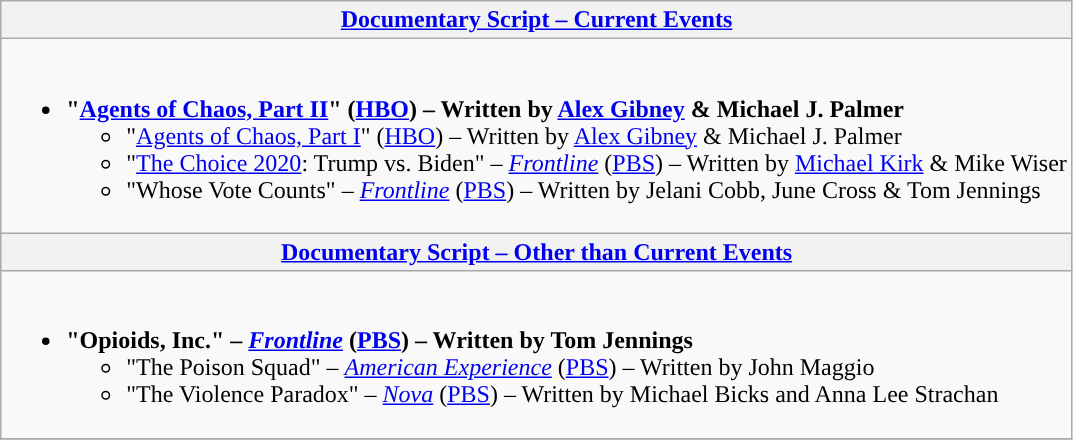<table class=wikitable style="width=100%">
<tr>
<th colspan="2" style="background:"><a href='#'>Documentary Script – Current Events</a></th>
</tr>
<tr>
<td colspan="2" style="vertical-align:top;"><br><ul><li><strong>"<a href='#'>Agents of Chaos, Part II</a>" (<a href='#'>HBO</a>) – Written by <a href='#'>Alex Gibney</a> & Michael J. Palmer</strong><ul><li>"<a href='#'>Agents of Chaos, Part I</a>" (<a href='#'>HBO</a>) – Written by <a href='#'>Alex Gibney</a> & Michael J. Palmer</li><li>"<a href='#'>The Choice 2020</a>: Trump vs. Biden" – <em><a href='#'>Frontline</a></em> (<a href='#'>PBS</a>) – Written by <a href='#'>Michael Kirk</a> & Mike Wiser</li><li>"Whose Vote Counts" – <em><a href='#'>Frontline</a></em> (<a href='#'>PBS</a>) – Written by Jelani Cobb, June Cross & Tom Jennings</li></ul></li></ul></td>
</tr>
<tr>
<th colspan="2" style="background:"><a href='#'>Documentary Script – Other than Current Events</a></th>
</tr>
<tr>
<td colspan="2" style="vertical-align:top;"><br><ul><li><strong>"Opioids, Inc." – <em><a href='#'>Frontline</a></em> (<a href='#'>PBS</a>) – Written by Tom Jennings</strong><ul><li>"The Poison Squad" – <em><a href='#'>American Experience</a></em> (<a href='#'>PBS</a>) – Written by John Maggio</li><li>"The Violence Paradox" – <em><a href='#'>Nova</a></em> (<a href='#'>PBS</a>) – Written by Michael Bicks and Anna Lee Strachan</li></ul></li></ul></td>
</tr>
<tr>
</tr>
</table>
